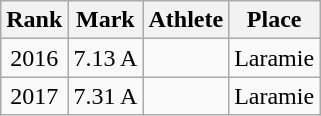<table class="wikitable sortable" style="text-align:center;">
<tr>
<th>Rank</th>
<th>Mark</th>
<th>Athlete</th>
<th>Place</th>
</tr>
<tr>
<td>2016</td>
<td>7.13 A</td>
<td align=left></td>
<td>Laramie</td>
</tr>
<tr>
<td>2017</td>
<td>7.31 A</td>
<td align=left></td>
<td>Laramie</td>
</tr>
</table>
